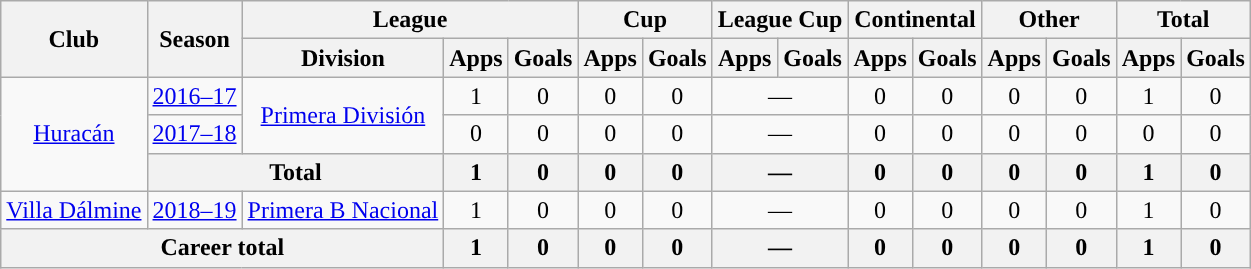<table class="wikitable" style="text-align:center">
<tr>
<th rowspan="2">Club</th>
<th rowspan="2">Season</th>
<th colspan="3">League</th>
<th colspan="2">Cup</th>
<th colspan="2">League Cup</th>
<th colspan="2">Continental</th>
<th colspan="2">Other</th>
<th colspan="2">Total</th>
</tr>
<tr>
<th>Division</th>
<th>Apps</th>
<th>Goals</th>
<th>Apps</th>
<th>Goals</th>
<th>Apps</th>
<th>Goals</th>
<th>Apps</th>
<th>Goals</th>
<th>Apps</th>
<th>Goals</th>
<th>Apps</th>
<th>Goals</th>
</tr>
<tr>
<td rowspan="3"><a href='#'>Huracán</a></td>
<td><a href='#'>2016–17</a></td>
<td rowspan="2"><a href='#'>Primera División</a></td>
<td>1</td>
<td>0</td>
<td>0</td>
<td>0</td>
<td colspan="2">—</td>
<td>0</td>
<td>0</td>
<td>0</td>
<td>0</td>
<td>1</td>
<td>0</td>
</tr>
<tr>
<td><a href='#'>2017–18</a></td>
<td>0</td>
<td>0</td>
<td>0</td>
<td>0</td>
<td colspan="2">—</td>
<td>0</td>
<td>0</td>
<td>0</td>
<td>0</td>
<td>0</td>
<td>0</td>
</tr>
<tr>
<th colspan="2">Total</th>
<th>1</th>
<th>0</th>
<th>0</th>
<th>0</th>
<th colspan="2">—</th>
<th>0</th>
<th>0</th>
<th>0</th>
<th>0</th>
<th>1</th>
<th>0</th>
</tr>
<tr>
<td rowspan="1"><a href='#'>Villa Dálmine</a></td>
<td><a href='#'>2018–19</a></td>
<td rowspan="1"><a href='#'>Primera B Nacional</a></td>
<td>1</td>
<td>0</td>
<td>0</td>
<td>0</td>
<td colspan="2">—</td>
<td>0</td>
<td>0</td>
<td>0</td>
<td>0</td>
<td>1</td>
<td>0</td>
</tr>
<tr>
<th colspan="3">Career total</th>
<th>1</th>
<th>0</th>
<th>0</th>
<th>0</th>
<th colspan="2">—</th>
<th>0</th>
<th>0</th>
<th>0</th>
<th>0</th>
<th>1</th>
<th>0</th>
</tr>
</table>
